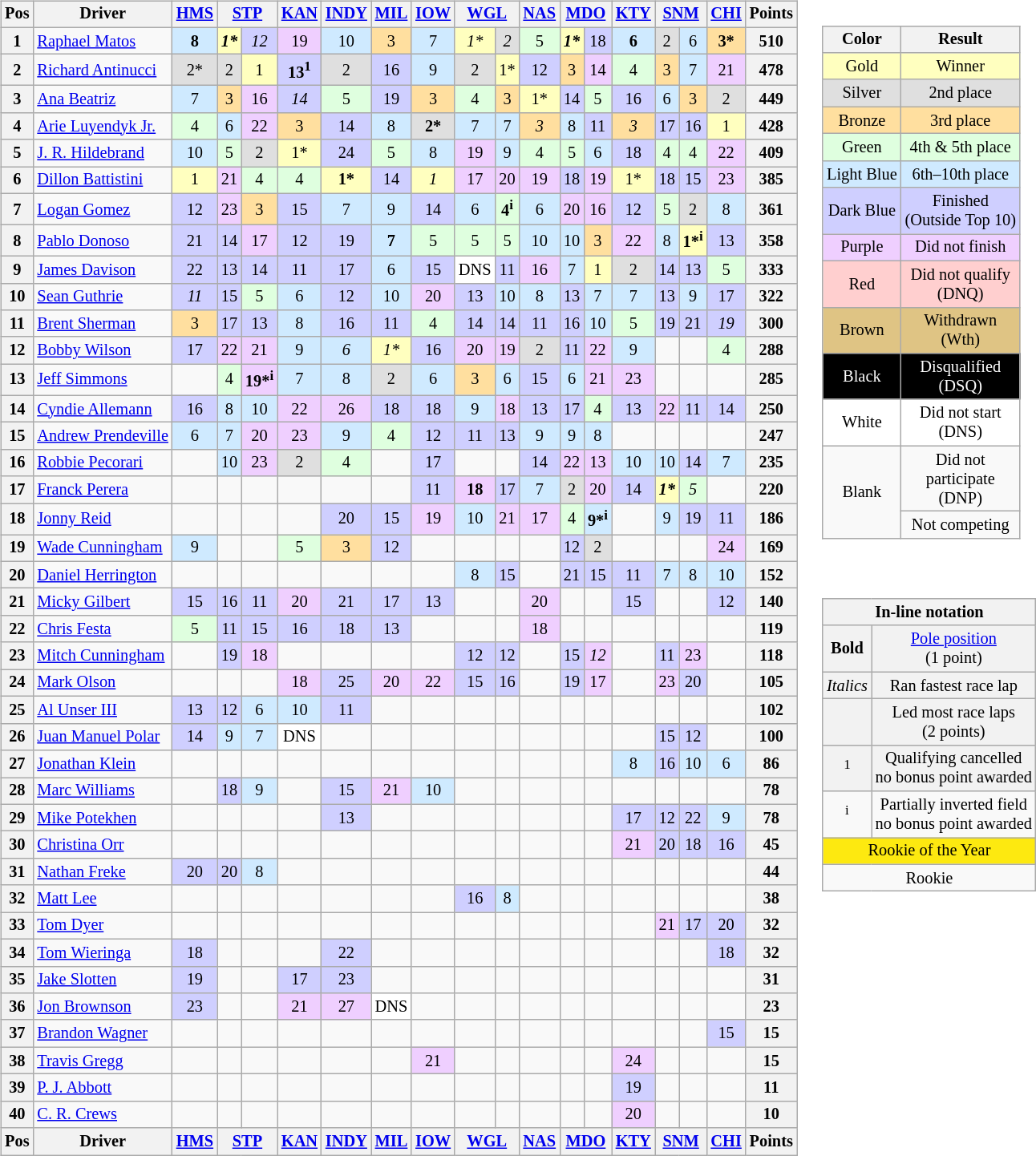<table>
<tr>
<td><br><table class="wikitable" style="font-size: 85%; text-align: center;">
<tr valign="top">
<th valign="middle">Pos</th>
<th valign="middle">Driver</th>
<th><a href='#'>HMS</a></th>
<th colspan="2"><a href='#'>STP</a></th>
<th><a href='#'>KAN</a></th>
<th><a href='#'>INDY</a></th>
<th><a href='#'>MIL</a></th>
<th><a href='#'>IOW</a></th>
<th colspan="2"><a href='#'>WGL</a></th>
<th><a href='#'>NAS</a></th>
<th colspan="2"><a href='#'>MDO</a></th>
<th><a href='#'>KTY</a></th>
<th colspan="2"><a href='#'>SNM</a></th>
<th><a href='#'>CHI</a></th>
<th valign="middle">Points</th>
</tr>
<tr>
<th>1</th>
<td align="left"> <a href='#'>Raphael Matos</a></td>
<td style="background:#CFEAFF;"><strong>8</strong></td>
<td style="background:#FFFFBF;"><strong><em>1*</em></strong></td>
<td style="background:#CFCFFF;"><em>12</em></td>
<td style="background:#EFCFFF;">19</td>
<td style="background:#CFEAFF;">10</td>
<td style="background:#FFDF9F;">3</td>
<td style="background:#CFEAFF;">7</td>
<td style="background:#FFFFBF;"><em>1*</em></td>
<td style="background:#DFDFDF;"><em>2</em></td>
<td style="background:#DFFFDF;">5</td>
<td style="background:#FFFFBF;"><strong><em>1*</em></strong></td>
<td style="background:#CFCFFF;">18</td>
<td style="background:#CFEAFF;"><strong>6</strong></td>
<td style="background:#DFDFDF;">2</td>
<td style="background:#CFEAFF;">6</td>
<td style="background:#FFDF9F;"><strong>3*</strong></td>
<th align="center"><strong>510</strong></th>
</tr>
<tr>
<th>2</th>
<td align="left"> <a href='#'>Richard Antinucci</a></td>
<td style="background:#DFDFDF;">2*</td>
<td style="background:#DFDFDF;">2</td>
<td style="background:#FFFFBF;">1</td>
<td style="background:#CFCFFF;"><strong>13<sup>1</sup></strong></td>
<td style="background:#DFDFDF;">2</td>
<td style="background:#CFCFFF;">16</td>
<td style="background:#CFEAFF;">9</td>
<td style="background:#DFDFDF;">2</td>
<td style="background:#FFFFBF;">1*</td>
<td style="background:#CFCFFF;">12</td>
<td style="background:#FFDF9F;">3</td>
<td style="background:#EFCFFF;">14</td>
<td style="background:#DFFFDF;">4</td>
<td style="background:#FFDF9F;">3</td>
<td style="background:#CFEAFF;">7</td>
<td style="background:#EFCFFF;">21</td>
<th align="center"><strong>478</strong></th>
</tr>
<tr>
<th>3</th>
<td align="left"> <a href='#'>Ana Beatriz</a> </td>
<td style="background:#CFEAFF;">7</td>
<td style="background:#FFDF9F;">3</td>
<td style="background:#EFCFFF;">16</td>
<td style="background:#CFCFFF;"><em>14</em></td>
<td style="background:#DFFFDF;">5</td>
<td style="background:#CFCFFF;">19</td>
<td style="background:#FFDF9F;">3</td>
<td style="background:#DFFFDF;">4</td>
<td style="background:#FFDF9F;">3</td>
<td style="background:#FFFFBF;">1*</td>
<td style="background:#CFCFFF;">14</td>
<td style="background:#DFFFDF;">5</td>
<td style="background:#CFCFFF;">16</td>
<td style="background:#CFEAFF;">6</td>
<td style="background:#FFDF9F;">3</td>
<td style="background:#DFDFDF;">2</td>
<th align="center"><strong>449</strong></th>
</tr>
<tr>
<th>4</th>
<td align="left"> <a href='#'>Arie Luyendyk Jr.</a></td>
<td style="background:#DFFFDF;">4</td>
<td style="background:#CFEAFF;">6</td>
<td style="background:#EFCFFF;">22</td>
<td style="background:#FFDF9F;">3</td>
<td style="background:#CFCFFF;">14</td>
<td style="background:#CFEAFF;">8</td>
<td style="background:#DFDFDF;"><strong>2*</strong></td>
<td style="background:#CFEAFF;">7</td>
<td style="background:#CFEAFF;">7</td>
<td style="background:#FFDF9F;"><em>3</em></td>
<td style="background:#CFEAFF;">8</td>
<td style="background:#CFCFFF;">11</td>
<td style="background:#FFDF9F;"><em>3</em></td>
<td style="background:#CFCFFF;">17</td>
<td style="background:#CFCFFF;">16</td>
<td style="background:#FFFFBF;">1</td>
<th align="center"><strong>428</strong></th>
</tr>
<tr>
<th>5</th>
<td style="background:#Orange;" align="left"> <a href='#'>J. R. Hildebrand</a> </td>
<td style="background:#CFEAFF;">10</td>
<td style="background:#DFFFDF;">5</td>
<td style="background:#DFDFDF;">2</td>
<td style="background:#FFFFBF;">1*</td>
<td style="background:#CFCFFF;">24</td>
<td style="background:#DFFFDF;">5</td>
<td style="background:#CFEAFF;">8</td>
<td style="background:#EFCFFF;">19</td>
<td style="background:#CFEAFF;">9</td>
<td style="background:#DFFFDF;">4</td>
<td style="background:#DFFFDF;">5</td>
<td style="background:#CFEAFF;">6</td>
<td style="background:#CFCFFF;">18</td>
<td style="background:#DFFFDF;">4</td>
<td style="background:#DFFFDF;">4</td>
<td style="background:#EFCFFF;">22</td>
<th align="center"><strong>409</strong></th>
</tr>
<tr>
<th>6</th>
<td style="background:#Orange;" align="left"> <a href='#'>Dillon Battistini</a> </td>
<td style="background:#FFFFBF;">1</td>
<td style="background:#EFCFFF;">21</td>
<td style="background:#DFFFDF;">4</td>
<td style="background:#DFFFDF;">4</td>
<td style="background:#FFFFBF;"><strong>1*</strong></td>
<td style="background:#CFCFFF;">14</td>
<td style="background:#FFFFBF;"><em>1</em></td>
<td style="background:#EFCFFF;">17</td>
<td style="background:#EFCFFF;">20</td>
<td style="background:#EFCFFF;">19</td>
<td style="background:#CFCFFF;">18</td>
<td style="background:#EFCFFF;">19</td>
<td style="background:#FFFFBF;">1*</td>
<td style="background:#CFCFFF;">18</td>
<td style="background:#CFCFFF;">15</td>
<td style="background:#EFCFFF;">23</td>
<th align="center"><strong>385</strong></th>
</tr>
<tr>
<th>7</th>
<td align="left"> <a href='#'>Logan Gomez</a></td>
<td style="background:#CFCFFF;">12</td>
<td style="background:#EFCFFF;">23</td>
<td style="background:#FFDF9F;">3</td>
<td style="background:#CFCFFF;">15</td>
<td style="background:#CFEAFF;">7</td>
<td style="background:#CFEAFF;">9</td>
<td style="background:#CFCFFF;">14</td>
<td style="background:#CFEAFF;">6</td>
<td style="background:#DFFFDF;"><strong>4<sup>i</sup></strong></td>
<td style="background:#CFEAFF;">6</td>
<td style="background:#EFCFFF;">20</td>
<td style="background:#EFCFFF;">16</td>
<td style="background:#CFCFFF;">12</td>
<td style="background:#DFFFDF;">5</td>
<td style="background:#DFDFDF;">2</td>
<td style="background:#CFEAFF;">8</td>
<th align="center"><strong>361</strong></th>
</tr>
<tr>
<th>8</th>
<td style="background:#Orange;" align="left"> <a href='#'>Pablo Donoso</a> </td>
<td style="background:#CFCFFF;">21</td>
<td style="background:#CFCFFF;">14</td>
<td style="background:#EFCFFF;">17</td>
<td style="background:#CFCFFF;">12</td>
<td style="background:#CFCFFF;">19</td>
<td style="background:#CFEAFF;"><strong>7</strong></td>
<td style="background:#DFFFDF;">5</td>
<td style="background:#DFFFDF;">5</td>
<td style="background:#DFFFDF;">5</td>
<td style="background:#CFEAFF;">10</td>
<td style="background:#CFEAFF;">10</td>
<td style="background:#FFDF9F;">3</td>
<td style="background:#EFCFFF;">22</td>
<td style="background:#CFEAFF;">8</td>
<td style="background:#FFFFBF;"><strong>1*<sup>i</sup></strong></td>
<td style="background:#CFCFFF;">13</td>
<th align="center"><strong>358</strong></th>
</tr>
<tr>
<th>9</th>
<td style="background:#Orange;" align="left"> <a href='#'>James Davison</a> </td>
<td style="background:#CFCFFF;">22</td>
<td style="background:#CFCFFF;">13</td>
<td style="background:#CFCFFF;">14</td>
<td style="background:#CFCFFF;">11</td>
<td style="background:#CFCFFF;">17</td>
<td style="background:#CFEAFF;">6</td>
<td style="background:#CFCFFF;">15</td>
<td style="background:#FFFFFF;">DNS</td>
<td style="background:#CFCFFF;">11</td>
<td style="background:#EFCFFF;">16</td>
<td style="background:#CFEAFF;">7</td>
<td style="background:#FFFFBF;">1</td>
<td style="background:#DFDFDF;">2</td>
<td style="background:#CFCFFF;">14</td>
<td style="background:#CFCFFF;">13</td>
<td style="background:#DFFFDF;">5</td>
<th align="center"><strong>333</strong></th>
</tr>
<tr>
<th>10</th>
<td align="left"> <a href='#'>Sean Guthrie</a></td>
<td style="background:#CFCFFF;"><em>11</em></td>
<td style="background:#CFCFFF;">15</td>
<td style="background:#DFFFDF;">5</td>
<td style="background:#CFEAFF;">6</td>
<td style="background:#CFCFFF;">12</td>
<td style="background:#CFEAFF;">10</td>
<td style="background:#EFCFFF;">20</td>
<td style="background:#CFCFFF;">13</td>
<td style="background:#CFEAFF;">10</td>
<td style="background:#CFEAFF;">8</td>
<td style="background:#CFCFFF;">13</td>
<td style="background:#CFEAFF;">7</td>
<td style="background:#CFEAFF;">7</td>
<td style="background:#CFCFFF;">13</td>
<td style="background:#CFEAFF;">9</td>
<td style="background:#CFCFFF;">17</td>
<th align="center"><strong>322</strong></th>
</tr>
<tr>
<th>11</th>
<td style="background:#Orange;" align="left"> <a href='#'>Brent Sherman</a> </td>
<td style="background:#FFDF9F;">3</td>
<td style="background:#CFCFFF;">17</td>
<td style="background:#CFCFFF;">13</td>
<td style="background:#CFEAFF;">8</td>
<td style="background:#CFCFFF;">16</td>
<td style="background:#CFCFFF;">11</td>
<td style="background:#DFFFDF;">4</td>
<td style="background:#CFCFFF;">14</td>
<td style="background:#CFCFFF;">14</td>
<td style="background:#CFCFFF;">11</td>
<td style="background:#CFCFFF;">16</td>
<td style="background:#CFEAFF;">10</td>
<td style="background:#DFFFDF;">5</td>
<td style="background:#CFCFFF;">19</td>
<td style="background:#CFCFFF;">21</td>
<td style="background:#CFCFFF;"><em>19</em></td>
<th align="center"><strong>300</strong></th>
</tr>
<tr>
<th>12</th>
<td align="left"> <a href='#'>Bobby Wilson</a></td>
<td style="background:#CFCFFF;">17</td>
<td style="background:#EFCFFF;">22</td>
<td style="background:#EFCFFF;">21</td>
<td style="background:#CFEAFF;">9</td>
<td style="background:#CFEAFF;"><em>6</em></td>
<td style="background:#FFFFBF;"><em>1*</em></td>
<td style="background:#CFCFFF;">16</td>
<td style="background:#EFCFFF;">20</td>
<td style="background:#EFCFFF;">19</td>
<td style="background:#DFDFDF;">2</td>
<td style="background:#CFCFFF;">11</td>
<td style="background:#EFCFFF;">22</td>
<td style="background:#CFEAFF;">9</td>
<td></td>
<td></td>
<td style="background:#DFFFDF;">4</td>
<th align="center"><strong>288</strong></th>
</tr>
<tr>
<th>13</th>
<td align="left"> <a href='#'>Jeff Simmons</a></td>
<td></td>
<td style="background:#DFFFDF;">4</td>
<td style="background:#EFCFFF;"><strong>19*<sup>i</sup></strong></td>
<td style="background:#CFEAFF;">7</td>
<td style="background:#CFEAFF;">8</td>
<td style="background:#DFDFDF;">2</td>
<td style="background:#CFEAFF;">6</td>
<td style="background:#FFDF9F;">3</td>
<td style="background:#CFEAFF;">6</td>
<td style="background:#CFCFFF;">15</td>
<td style="background:#CFEAFF;">6</td>
<td style="background:#EFCFFF;">21</td>
<td style="background:#EFCFFF;">23</td>
<td></td>
<td></td>
<td></td>
<th align="center"><strong>285</strong></th>
</tr>
<tr>
<th>14</th>
<td style="background:#Orange;" align="left"> <a href='#'>Cyndie Allemann</a> </td>
<td style="background:#CFCFFF;">16</td>
<td style="background:#CFEAFF;">8</td>
<td style="background:#CFEAFF;">10</td>
<td style="background:#EFCFFF;">22</td>
<td style="background:#EFCFFF;">26</td>
<td style="background:#CFCFFF;">18</td>
<td style="background:#CFCFFF;">18</td>
<td style="background:#CFEAFF;">9</td>
<td style="background:#EFCFFF;">18</td>
<td style="background:#CFCFFF;">13</td>
<td style="background:#CFCFFF;">17</td>
<td style="background:#DFFFDF;">4</td>
<td style="background:#CFCFFF;">13</td>
<td style="background:#EFCFFF;">22</td>
<td style="background:#CFCFFF;">11</td>
<td style="background:#CFCFFF;">14</td>
<th align="center"><strong>250</strong></th>
</tr>
<tr>
<th>15</th>
<td align="left"> <a href='#'>Andrew Prendeville</a></td>
<td style="background:#CFEAFF;">6</td>
<td style="background:#CFEAFF;">7</td>
<td style="background:#EFCFFF;">20</td>
<td style="background:#EFCFFF;">23</td>
<td style="background:#CFEAFF;">9</td>
<td style="background:#DFFFDF;">4</td>
<td style="background:#CFCFFF;">12</td>
<td style="background:#CFCFFF;">11</td>
<td style="background:#CFCFFF;">13</td>
<td style="background:#CFEAFF;">9</td>
<td style="background:#CFEAFF;">9</td>
<td style="background:#CFEAFF;">8</td>
<td></td>
<td></td>
<td></td>
<td></td>
<th align="center"><strong>247</strong></th>
</tr>
<tr>
<th>16</th>
<td align="left"> <a href='#'>Robbie Pecorari</a></td>
<td></td>
<td style="background:#CFEAFF;">10</td>
<td style="background:#EFCFFF;">23</td>
<td style="background:#DFDFDF;">2</td>
<td style="background:#DFFFDF;">4</td>
<td></td>
<td style="background:#CFCFFF;">17</td>
<td></td>
<td></td>
<td style="background:#CFCFFF;">14</td>
<td style="background:#EFCFFF;">22</td>
<td style="background:#EFCFFF;">13</td>
<td style="background:#CFEAFF;">10</td>
<td style="background:#CFEAFF;">10</td>
<td style="background:#CFCFFF;">14</td>
<td style="background:#CFEAFF;">7</td>
<th align="center"><strong>235</strong></th>
</tr>
<tr>
<th>17</th>
<td style="background:#Orange;" align="left"> <a href='#'>Franck Perera</a></td>
<td></td>
<td></td>
<td></td>
<td></td>
<td></td>
<td></td>
<td style="background:#CFCFFF;">11</td>
<td style="background:#EFCFFF;"><strong>18</strong></td>
<td style="background:#CFCFFF;">17</td>
<td style="background:#CFEAFF;">7</td>
<td style="background:#DFDFDF;">2</td>
<td style="background:#EFCFFF;">20</td>
<td style="background:#CFCFFF;">14</td>
<td style="background:#FFFFBF;"><strong><em>1*</em></strong></td>
<td style="background:#DFFFDF;"><em>5</em></td>
<td></td>
<th align="center"><strong>220</strong></th>
</tr>
<tr>
<th>18</th>
<td style="background:#Orange;" align="left"> <a href='#'>Jonny Reid</a> </td>
<td></td>
<td></td>
<td></td>
<td></td>
<td style="background:#CFCFFF;">20</td>
<td style="background:#CFCFFF;">15</td>
<td style="background:#EFCFFF;">19</td>
<td style="background:#CFEAFF;">10</td>
<td style="background:#EFCFFF;">21</td>
<td style="background:#EFCFFF;">17</td>
<td style="background:#DFFFDF;">4</td>
<td style="background:#CFEAFF;"><strong>9*<sup>i</sup></strong></td>
<td></td>
<td style="background:#CFEAFF;">9</td>
<td style="background:#CFCFFF;">19</td>
<td style="background:#CFCFFF;">11</td>
<th align="center"><strong>186</strong></th>
</tr>
<tr>
<th>19</th>
<td align="left"> <a href='#'>Wade Cunningham</a></td>
<td style="background:#CFEAFF;">9</td>
<td></td>
<td></td>
<td style="background:#DFFFDF;">5</td>
<td style="background:#FFDF9F;">3</td>
<td style="background:#CFCFFF;">12</td>
<td></td>
<td></td>
<td></td>
<td></td>
<td style="background:#CFCFFF;">12</td>
<td style="background:#DFDFDF;">2</td>
<td></td>
<td></td>
<td></td>
<td style="background:#EFCFFF;">24</td>
<th align="center"><strong>169</strong></th>
</tr>
<tr>
<th>20</th>
<td align="left"> <a href='#'>Daniel Herrington</a></td>
<td></td>
<td></td>
<td></td>
<td></td>
<td></td>
<td></td>
<td></td>
<td style="background:#CFEAFF;">8</td>
<td style="background:#CFCFFF;">15</td>
<td></td>
<td style="background:#CFCFFF;">21</td>
<td style="background:#CFCFFF;">15</td>
<td style="background:#CFCFFF;">11</td>
<td style="background:#CFEAFF;">7</td>
<td style="background:#CFEAFF;">8</td>
<td style="background:#CFEAFF;">10</td>
<th align="center"><strong>152</strong></th>
</tr>
<tr>
<th>21</th>
<td align="left"> <a href='#'>Micky Gilbert</a></td>
<td style="background:#CFCFFF;">15</td>
<td style="background:#CFCFFF;">16</td>
<td style="background:#CFCFFF;">11</td>
<td style="background:#EFCFFF;">20</td>
<td style="background:#CFCFFF;">21</td>
<td style="background:#CFCFFF;">17</td>
<td style="background:#CFCFFF;">13</td>
<td></td>
<td></td>
<td style="background:#EFCFFF;">20</td>
<td></td>
<td></td>
<td style="background:#CFCFFF;">15</td>
<td></td>
<td></td>
<td style="background:#CFCFFF;">12</td>
<th align="center"><strong>140</strong></th>
</tr>
<tr>
<th>22</th>
<td align="left"> <a href='#'>Chris Festa</a></td>
<td style="background:#DFFFDF;">5</td>
<td style="background:#CFCFFF;">11</td>
<td style="background:#CFCFFF;">15</td>
<td style="background:#CFCFFF;">16</td>
<td style="background:#CFCFFF;">18</td>
<td style="background:#CFCFFF;">13</td>
<td></td>
<td></td>
<td></td>
<td style="background:#EFCFFF;">18</td>
<td></td>
<td></td>
<td></td>
<td></td>
<td></td>
<td></td>
<th align="center"><strong>119</strong></th>
</tr>
<tr>
<th>23</th>
<td style="background:#Orange;" align="left"> <a href='#'>Mitch Cunningham</a> </td>
<td></td>
<td style="background:#CFCFFF;">19</td>
<td style="background:#EFCFFF;">18</td>
<td></td>
<td></td>
<td></td>
<td></td>
<td style="background:#CFCFFF;">12</td>
<td style="background:#CFCFFF;">12</td>
<td></td>
<td style="background:#CFCFFF;">15</td>
<td style="background:#EFCFFF;"><em>12</em></td>
<td></td>
<td style="background:#CFCFFF;">11</td>
<td style="background:#EFCFFF;">23</td>
<td></td>
<th align="center"><strong>118</strong></th>
</tr>
<tr>
<th>24</th>
<td style="background:#Orange;" align="left"> <a href='#'>Mark Olson</a> </td>
<td></td>
<td></td>
<td></td>
<td style="background:#EFCFFF;">18</td>
<td style="background:#CFCFFF;">25</td>
<td style="background:#EFCFFF;">20</td>
<td style="background:#EFCFFF;">22</td>
<td style="background:#CFCFFF;">15</td>
<td style="background:#CFCFFF;">16</td>
<td></td>
<td style="background:#CFCFFF;">19</td>
<td style="background:#EFCFFF;">17</td>
<td></td>
<td style="background:#EFCFFF;">23</td>
<td style="background:#CFCFFF;">20</td>
<td></td>
<th align="center"><strong>105</strong></th>
</tr>
<tr>
<th>25</th>
<td align="left"> <a href='#'>Al Unser III</a></td>
<td style="background:#CFCFFF;">13</td>
<td style="background:#CFCFFF;">12</td>
<td style="background:#CFEAFF;">6</td>
<td style="background:#CFEAFF;">10</td>
<td style="background:#CFCFFF;">11</td>
<td></td>
<td></td>
<td></td>
<td></td>
<td></td>
<td></td>
<td></td>
<td></td>
<td></td>
<td></td>
<td></td>
<th align="center"><strong>102</strong></th>
</tr>
<tr>
<th>26</th>
<td style="background:#Orange;" align="left"> <a href='#'>Juan Manuel Polar</a> </td>
<td style="background:#CFCFFF;">14</td>
<td style="background:#CFEAFF;">9</td>
<td style="background:#CFEAFF;">7</td>
<td style="background:#FFFFFF;">DNS</td>
<td></td>
<td></td>
<td></td>
<td></td>
<td></td>
<td></td>
<td></td>
<td></td>
<td></td>
<td style="background:#CFCFFF;">15</td>
<td style="background:#CFCFFF;">12</td>
<td></td>
<th align="center"><strong>100</strong></th>
</tr>
<tr>
<th>27</th>
<td align="left"> <a href='#'>Jonathan Klein</a></td>
<td></td>
<td></td>
<td></td>
<td></td>
<td></td>
<td></td>
<td></td>
<td></td>
<td></td>
<td></td>
<td></td>
<td></td>
<td style="background:#CFEAFF;">8</td>
<td style="background:#CFCFFF;">16</td>
<td style="background:#CFEAFF;">10</td>
<td style="background:#CFEAFF;">6</td>
<th align="center"><strong>86</strong></th>
</tr>
<tr>
<th>28</th>
<td align="left"> <a href='#'>Marc Williams</a></td>
<td></td>
<td style="background:#CFCFFF;">18</td>
<td style="background:#CFEAFF;">9</td>
<td></td>
<td style="background:#CFCFFF;">15</td>
<td style="background:#EFCFFF;">21</td>
<td style="background:#CFEAFF;">10</td>
<td></td>
<td></td>
<td></td>
<td></td>
<td></td>
<td></td>
<td></td>
<td></td>
<td></td>
<th align="center"><strong>78</strong></th>
</tr>
<tr>
<th>29</th>
<td align="left"> <a href='#'>Mike Potekhen</a></td>
<td></td>
<td></td>
<td></td>
<td></td>
<td style="background:#CFCFFF;">13</td>
<td></td>
<td></td>
<td></td>
<td></td>
<td></td>
<td></td>
<td></td>
<td style="background:#CFCFFF;">17</td>
<td style="background:#CFCFFF;">12</td>
<td style="background:#CFCFFF;">22</td>
<td style="background:#CFEAFF;">9</td>
<th align="center"><strong>78</strong></th>
</tr>
<tr>
<th>30</th>
<td style="background:#Orange;" align="left"> <a href='#'>Christina Orr</a> </td>
<td></td>
<td></td>
<td></td>
<td></td>
<td></td>
<td></td>
<td></td>
<td></td>
<td></td>
<td></td>
<td></td>
<td></td>
<td style="background:#EFCFFF;">21</td>
<td style="background:#CFCFFF;">20</td>
<td style="background:#CFCFFF;">18</td>
<td style="background:#CFCFFF;">16</td>
<th align="center"><strong>45</strong></th>
</tr>
<tr>
<th>31</th>
<td style="background:#Orange;" align="left"> <a href='#'>Nathan Freke</a> </td>
<td style="background:#CFCFFF;">20</td>
<td style="background:#CFCFFF;">20</td>
<td style="background:#CFEAFF;">8</td>
<td></td>
<td></td>
<td></td>
<td></td>
<td></td>
<td></td>
<td></td>
<td></td>
<td></td>
<td></td>
<td></td>
<td></td>
<td></td>
<th align="center"><strong>44</strong></th>
</tr>
<tr>
<th>32</th>
<td style="background:#Orange;" align="left"> <a href='#'>Matt Lee</a> </td>
<td></td>
<td></td>
<td></td>
<td></td>
<td></td>
<td></td>
<td></td>
<td style="background:#CFCFFF;">16</td>
<td style="background:#CFEAFF;">8</td>
<td></td>
<td></td>
<td></td>
<td></td>
<td></td>
<td></td>
<td></td>
<th align="center"><strong>38</strong></th>
</tr>
<tr>
<th>33</th>
<td style="background:#Orange;" align="left"> <a href='#'>Tom Dyer</a> </td>
<td></td>
<td></td>
<td></td>
<td></td>
<td></td>
<td></td>
<td></td>
<td></td>
<td></td>
<td></td>
<td></td>
<td></td>
<td></td>
<td style="background:#EFCFFF;">21</td>
<td style="background:#CFCFFF;">17</td>
<td style="background:#CFCFFF;">20</td>
<th align="center"><strong>32</strong></th>
</tr>
<tr>
<th>34</th>
<td align="left"> <a href='#'>Tom Wieringa</a></td>
<td style="background:#CFCFFF;">18</td>
<td></td>
<td></td>
<td></td>
<td style="background:#CFCFFF;">22</td>
<td></td>
<td></td>
<td></td>
<td></td>
<td></td>
<td></td>
<td></td>
<td></td>
<td></td>
<td></td>
<td style="background:#CFCFFF;">18</td>
<th align="center"><strong>32</strong></th>
</tr>
<tr>
<th>35</th>
<td style="background:#Orange;" align="left"> <a href='#'>Jake Slotten</a> </td>
<td style="background:#CFCFFF;">19</td>
<td></td>
<td></td>
<td style="background:#CFCFFF;">17</td>
<td style="background:#CFCFFF;">23</td>
<td></td>
<td></td>
<td></td>
<td></td>
<td></td>
<td></td>
<td></td>
<td></td>
<td></td>
<td></td>
<td></td>
<th align="center"><strong>31</strong></th>
</tr>
<tr>
<th>36</th>
<td align="left"> <a href='#'>Jon Brownson</a></td>
<td style="background:#CFCFFF;">23</td>
<td></td>
<td></td>
<td style="background:#EFCFFF;">21</td>
<td style="background:#EFCFFF;">27</td>
<td style="background:#FFFFFF;">DNS</td>
<td></td>
<td></td>
<td></td>
<td></td>
<td></td>
<td></td>
<td></td>
<td></td>
<td></td>
<td></td>
<th align="center"><strong>23</strong></th>
</tr>
<tr>
<th>37</th>
<td style="background:#Orange;" align="left"> <a href='#'>Brandon Wagner</a> </td>
<td></td>
<td></td>
<td></td>
<td></td>
<td></td>
<td></td>
<td></td>
<td></td>
<td></td>
<td></td>
<td></td>
<td></td>
<td></td>
<td></td>
<td></td>
<td style="background:#CFCFFF;">15</td>
<th align="center"><strong>15</strong></th>
</tr>
<tr>
<th>38</th>
<td align="left"> <a href='#'>Travis Gregg</a></td>
<td></td>
<td></td>
<td></td>
<td></td>
<td></td>
<td></td>
<td style="background:#EFCFFF;">21</td>
<td></td>
<td></td>
<td></td>
<td></td>
<td></td>
<td style="background:#EFCFFF;">24</td>
<td></td>
<td></td>
<td></td>
<th align="center"><strong>15</strong></th>
</tr>
<tr>
<th>39</th>
<td align="left"> <a href='#'>P. J. Abbott</a></td>
<td></td>
<td></td>
<td></td>
<td></td>
<td></td>
<td></td>
<td></td>
<td></td>
<td></td>
<td></td>
<td></td>
<td></td>
<td style="background:#CFCFFF;">19</td>
<td></td>
<td></td>
<td></td>
<th align="center"><strong>11</strong></th>
</tr>
<tr>
<th>40</th>
<td align="left"> <a href='#'>C. R. Crews</a></td>
<td></td>
<td></td>
<td></td>
<td></td>
<td></td>
<td></td>
<td></td>
<td></td>
<td></td>
<td></td>
<td></td>
<td></td>
<td style="background:#EFCFFF;">20</td>
<td></td>
<td></td>
<td></td>
<th align="center"><strong>10</strong></th>
</tr>
<tr valign="top">
<th valign="middle">Pos</th>
<th valign="middle">Driver</th>
<th><a href='#'>HMS</a></th>
<th colspan="2"><a href='#'>STP</a></th>
<th><a href='#'>KAN</a></th>
<th><a href='#'>INDY</a></th>
<th><a href='#'>MIL</a></th>
<th><a href='#'>IOW</a></th>
<th colspan="2"><a href='#'>WGL</a></th>
<th><a href='#'>NAS</a></th>
<th colspan="2"><a href='#'>MDO</a></th>
<th><a href='#'>KTY</a></th>
<th colspan="2"><a href='#'>SNM</a></th>
<th><a href='#'>CHI</a></th>
<th valign="middle">Points</th>
</tr>
</table>
</td>
<td valign="top"><br><table>
<tr>
<td><br><table class="wikitable" style="margin-right:0; font-size:85%; text-align:center;">
<tr>
<th>Color</th>
<th>Result</th>
</tr>
<tr style="background:#FFFFBF;">
<td>Gold</td>
<td>Winner</td>
</tr>
<tr style="background:#DFDFDF;">
<td>Silver</td>
<td>2nd place</td>
</tr>
<tr style="background:#FFDF9F;">
<td>Bronze</td>
<td>3rd place</td>
</tr>
<tr style="background:#DFFFDF;">
<td>Green</td>
<td>4th & 5th place</td>
</tr>
<tr style="background:#CFEAFF;">
<td>Light Blue</td>
<td>6th–10th place</td>
</tr>
<tr style="background:#CFCFFF;">
<td>Dark Blue</td>
<td>Finished<br>(Outside Top 10)</td>
</tr>
<tr style="background:#EFCFFF;">
<td>Purple</td>
<td>Did not finish</td>
</tr>
<tr style="background:#FFCFCF;">
<td>Red</td>
<td>Did not qualify<br>(DNQ)</td>
</tr>
<tr style="background:#DFC484;">
<td>Brown</td>
<td>Withdrawn<br>(Wth)</td>
</tr>
<tr style="background:#000000; color:white">
<td>Black</td>
<td>Disqualified<br>(DSQ)</td>
</tr>
<tr style="background:#FFFFFF;">
<td>White</td>
<td>Did not start<br>(DNS)</td>
</tr>
<tr>
<td rowspan="2">Blank</td>
<td>Did not<br>participate<br>(DNP)</td>
</tr>
<tr>
<td>Not competing</td>
</tr>
</table>
</td>
</tr>
<tr>
<td><br><table class="wikitable" style="margin-right:0; font-size:85%; text-align:center;">
<tr>
<td colspan="2" style="background:#F2F2F2;" align="center"><strong>In-line notation</strong></td>
</tr>
<tr>
<td style="background:#F2F2F2;" align="center"><strong>Bold</strong></td>
<td style="background:#F2F2F2;" align="center"><a href='#'>Pole position</a><br>(1 point)</td>
</tr>
<tr>
<td style="background:#F2F2F2;" align="center"><em>Italics</em></td>
<td style="background:#F2F2F2;" align="center">Ran fastest race lap</td>
</tr>
<tr>
<td style="background:#F2F2F2;" align="center"></td>
<td style="background:#F2F2F2;" align="center">Led most race laps<br>(2 points)</td>
</tr>
<tr>
<td style="background:#F2F2F2;" align="center"><sup>1</sup></td>
<td style="background:#F2F2F2;" align="center">Qualifying cancelled<br>no bonus point awarded</td>
</tr>
<tr>
<td><sup>i</sup></td>
<td>Partially inverted field<br>no bonus point awarded</td>
</tr>
<tr>
<td colspan="2" style="background:#FDE910;" align="center">Rookie of the Year</td>
</tr>
<tr>
<td colspan="2" style="background:#Orange;" align="center">Rookie</td>
</tr>
</table>
</td>
</tr>
</table>
</td>
</tr>
</table>
